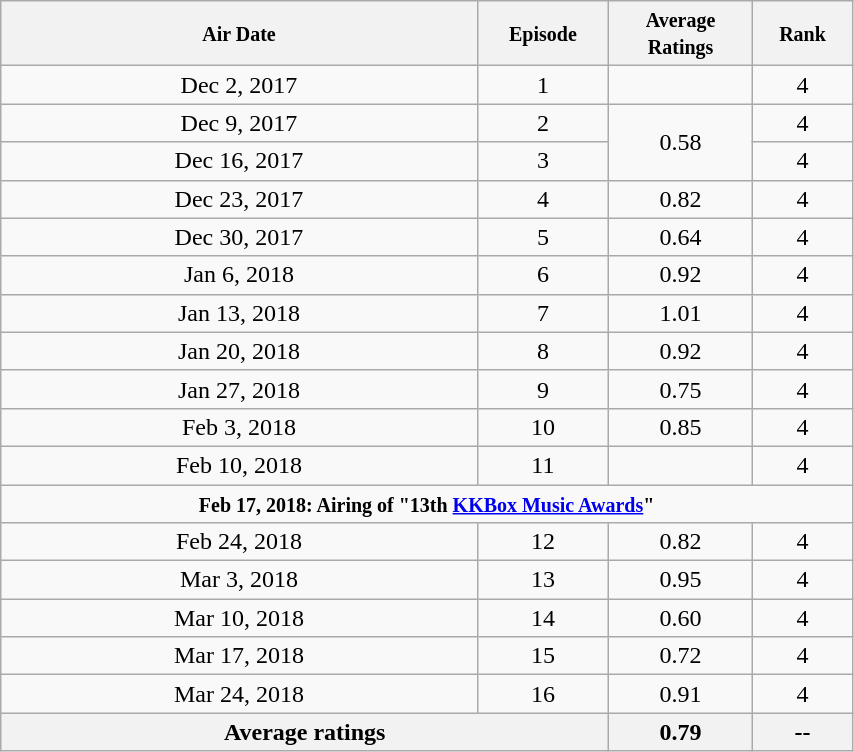<table class="wikitable" style="text-align:center;width:45%;">
<tr>
<th width="25%"><small>Air Date</small></th>
<th width="5%"><small>Episode</small></th>
<th width="6%"><small>Average Ratings</small></th>
<th width="4%"><small>Rank</small></th>
</tr>
<tr>
<td>Dec 2, 2017</td>
<td>1</td>
<td><strong></strong></td>
<td>4</td>
</tr>
<tr>
<td>Dec 9, 2017</td>
<td>2</td>
<td rowspan=2>0.58</td>
<td>4</td>
</tr>
<tr>
<td>Dec 16, 2017</td>
<td>3</td>
<td>4</td>
</tr>
<tr>
<td>Dec 23, 2017</td>
<td>4</td>
<td>0.82</td>
<td>4</td>
</tr>
<tr>
<td>Dec 30, 2017</td>
<td>5</td>
<td>0.64</td>
<td>4</td>
</tr>
<tr>
<td>Jan 6, 2018</td>
<td>6</td>
<td>0.92</td>
<td>4</td>
</tr>
<tr>
<td>Jan 13, 2018</td>
<td>7</td>
<td>1.01</td>
<td>4</td>
</tr>
<tr>
<td>Jan 20, 2018</td>
<td>8</td>
<td>0.92</td>
<td>4</td>
</tr>
<tr>
<td>Jan 27, 2018</td>
<td>9</td>
<td>0.75</td>
<td>4</td>
</tr>
<tr>
<td>Feb 3, 2018</td>
<td>10</td>
<td>0.85</td>
<td>4</td>
</tr>
<tr>
<td>Feb 10, 2018</td>
<td>11</td>
<td><strong></strong></td>
<td>4</td>
</tr>
<tr>
<td colspan="4"><strong><small>Feb 17, 2018: Airing of "13th <a href='#'>KKBox Music Awards</a>"</small></strong></td>
</tr>
<tr>
<td>Feb 24, 2018</td>
<td>12</td>
<td>0.82</td>
<td>4</td>
</tr>
<tr>
<td>Mar 3, 2018</td>
<td>13</td>
<td>0.95</td>
<td>4</td>
</tr>
<tr>
<td>Mar 10, 2018</td>
<td>14</td>
<td>0.60</td>
<td>4</td>
</tr>
<tr>
<td>Mar 17, 2018</td>
<td>15</td>
<td>0.72</td>
<td>4</td>
</tr>
<tr>
<td>Mar 24, 2018</td>
<td>16</td>
<td>0.91</td>
<td>4</td>
</tr>
<tr>
<th colspan="2"><strong>Average ratings</strong></th>
<th>0.79</th>
<th>--</th>
</tr>
</table>
